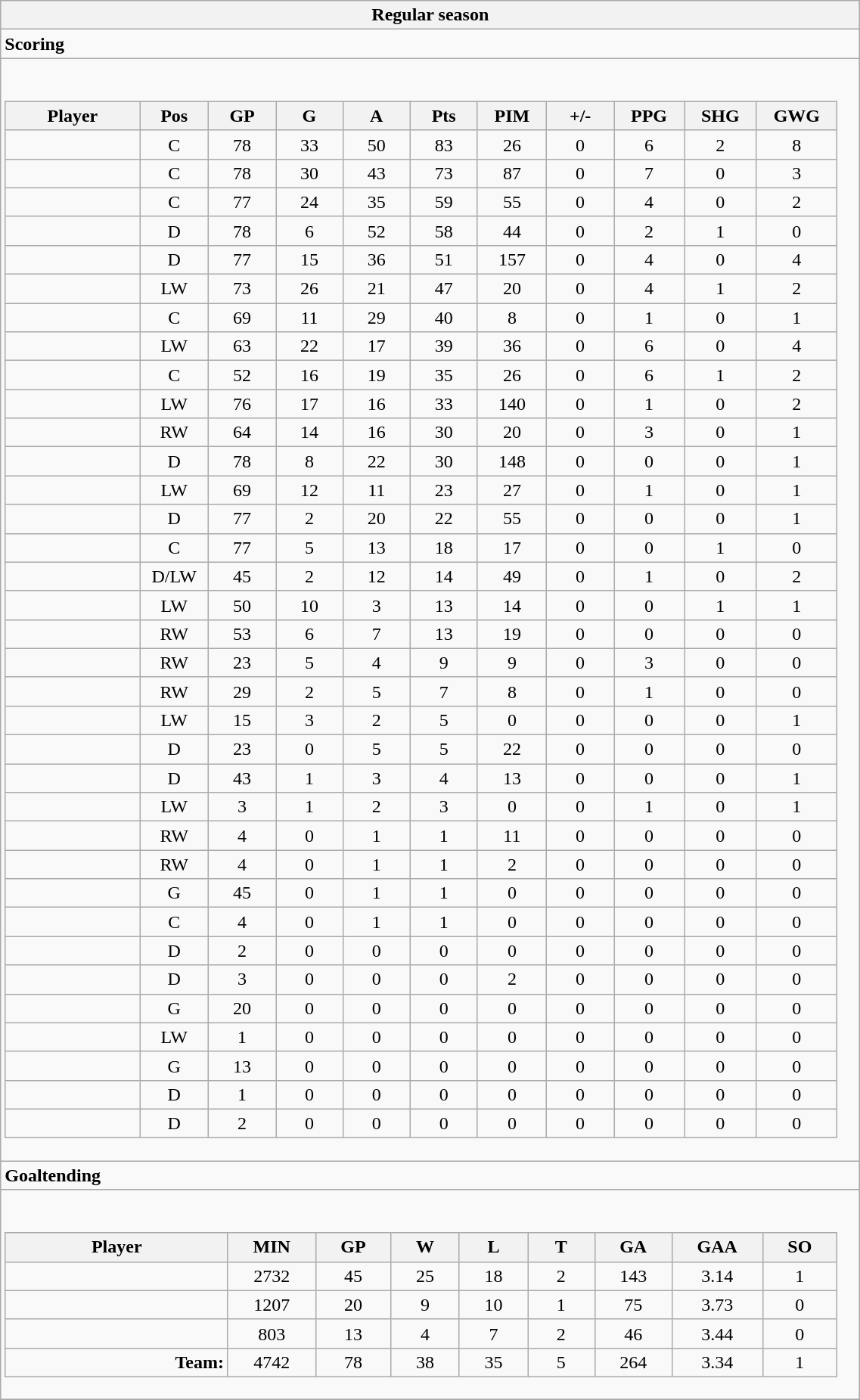<table class="wikitable collapsible" width="60%" border="1">
<tr>
<th>Regular season</th>
</tr>
<tr>
<td class="tocccolors"><strong>Scoring</strong></td>
</tr>
<tr>
<td><br><table class="wikitable sortable">
<tr ALIGN="center">
<th bgcolor="#DDDDFF" width="10%">Player</th>
<th bgcolor="#DDDDFF" width="3%" title="Position">Pos</th>
<th bgcolor="#DDDDFF" width="5%" title="Games played">GP</th>
<th bgcolor="#DDDDFF" width="5%" title="Goals">G</th>
<th bgcolor="#DDDDFF" width="5%" title="Assists">A</th>
<th bgcolor="#DDDDFF" width="5%" title="Points">Pts</th>
<th bgcolor="#DDDDFF" width="5%" title="Penalties in Minutes">PIM</th>
<th bgcolor="#DDDDFF" width="5%" title="Plus/minus">+/-</th>
<th bgcolor="#DDDDFF" width="5%" title="Power play goals">PPG</th>
<th bgcolor="#DDDDFF" width="5%" title="Short-handed goals">SHG</th>
<th bgcolor="#DDDDFF" width="5%" title="Game-winning goals">GWG</th>
</tr>
<tr align="center">
<td align="right"></td>
<td>C</td>
<td>78</td>
<td>33</td>
<td>50</td>
<td>83</td>
<td>26</td>
<td>0</td>
<td>6</td>
<td>2</td>
<td>8</td>
</tr>
<tr align="center">
<td align="right"></td>
<td>C</td>
<td>78</td>
<td>30</td>
<td>43</td>
<td>73</td>
<td>87</td>
<td>0</td>
<td>7</td>
<td>0</td>
<td>3</td>
</tr>
<tr align="center">
<td align="right"></td>
<td>C</td>
<td>77</td>
<td>24</td>
<td>35</td>
<td>59</td>
<td>55</td>
<td>0</td>
<td>4</td>
<td>0</td>
<td>2</td>
</tr>
<tr align="center">
<td align="right"></td>
<td>D</td>
<td>78</td>
<td>6</td>
<td>52</td>
<td>58</td>
<td>44</td>
<td>0</td>
<td>2</td>
<td>1</td>
<td>0</td>
</tr>
<tr align="center">
<td align="right"></td>
<td>D</td>
<td>77</td>
<td>15</td>
<td>36</td>
<td>51</td>
<td>157</td>
<td>0</td>
<td>4</td>
<td>0</td>
<td>4</td>
</tr>
<tr align="center">
<td align="right"></td>
<td>LW</td>
<td>73</td>
<td>26</td>
<td>21</td>
<td>47</td>
<td>20</td>
<td>0</td>
<td>4</td>
<td>1</td>
<td>2</td>
</tr>
<tr align="center">
<td align="right"></td>
<td>C</td>
<td>69</td>
<td>11</td>
<td>29</td>
<td>40</td>
<td>8</td>
<td>0</td>
<td>1</td>
<td>0</td>
<td>1</td>
</tr>
<tr align="center">
<td align="right"></td>
<td>LW</td>
<td>63</td>
<td>22</td>
<td>17</td>
<td>39</td>
<td>36</td>
<td>0</td>
<td>6</td>
<td>0</td>
<td>4</td>
</tr>
<tr align="center">
<td align="right"></td>
<td>C</td>
<td>52</td>
<td>16</td>
<td>19</td>
<td>35</td>
<td>26</td>
<td>0</td>
<td>6</td>
<td>1</td>
<td>2</td>
</tr>
<tr align="center">
<td align="right"></td>
<td>LW</td>
<td>76</td>
<td>17</td>
<td>16</td>
<td>33</td>
<td>140</td>
<td>0</td>
<td>1</td>
<td>0</td>
<td>2</td>
</tr>
<tr align="center">
<td align="right"></td>
<td>RW</td>
<td>64</td>
<td>14</td>
<td>16</td>
<td>30</td>
<td>20</td>
<td>0</td>
<td>3</td>
<td>0</td>
<td>1</td>
</tr>
<tr align="center">
<td align="right"></td>
<td>D</td>
<td>78</td>
<td>8</td>
<td>22</td>
<td>30</td>
<td>148</td>
<td>0</td>
<td>0</td>
<td>0</td>
<td>1</td>
</tr>
<tr align="center">
<td align="right"></td>
<td>LW</td>
<td>69</td>
<td>12</td>
<td>11</td>
<td>23</td>
<td>27</td>
<td>0</td>
<td>1</td>
<td>0</td>
<td>1</td>
</tr>
<tr align="center">
<td align="right"></td>
<td>D</td>
<td>77</td>
<td>2</td>
<td>20</td>
<td>22</td>
<td>55</td>
<td>0</td>
<td>0</td>
<td>0</td>
<td>1</td>
</tr>
<tr align="center">
<td align="right"></td>
<td>C</td>
<td>77</td>
<td>5</td>
<td>13</td>
<td>18</td>
<td>17</td>
<td>0</td>
<td>0</td>
<td>1</td>
<td>0</td>
</tr>
<tr align="center">
<td align="right"></td>
<td>D/LW</td>
<td>45</td>
<td>2</td>
<td>12</td>
<td>14</td>
<td>49</td>
<td>0</td>
<td>1</td>
<td>0</td>
<td>2</td>
</tr>
<tr align="center">
<td align="right"></td>
<td>LW</td>
<td>50</td>
<td>10</td>
<td>3</td>
<td>13</td>
<td>14</td>
<td>0</td>
<td>0</td>
<td>1</td>
<td>1</td>
</tr>
<tr align="center">
<td align="right"></td>
<td>RW</td>
<td>53</td>
<td>6</td>
<td>7</td>
<td>13</td>
<td>19</td>
<td>0</td>
<td>0</td>
<td>0</td>
<td>0</td>
</tr>
<tr align="center">
<td align="right"></td>
<td>RW</td>
<td>23</td>
<td>5</td>
<td>4</td>
<td>9</td>
<td>9</td>
<td>0</td>
<td>3</td>
<td>0</td>
<td>0</td>
</tr>
<tr align="center">
<td align="right"></td>
<td>RW</td>
<td>29</td>
<td>2</td>
<td>5</td>
<td>7</td>
<td>8</td>
<td>0</td>
<td>1</td>
<td>0</td>
<td>0</td>
</tr>
<tr align="center">
<td align="right"></td>
<td>LW</td>
<td>15</td>
<td>3</td>
<td>2</td>
<td>5</td>
<td>0</td>
<td>0</td>
<td>0</td>
<td>0</td>
<td>1</td>
</tr>
<tr align="center">
<td align="right"></td>
<td>D</td>
<td>23</td>
<td>0</td>
<td>5</td>
<td>5</td>
<td>22</td>
<td>0</td>
<td>0</td>
<td>0</td>
<td>0</td>
</tr>
<tr align="center">
<td align="right"></td>
<td>D</td>
<td>43</td>
<td>1</td>
<td>3</td>
<td>4</td>
<td>13</td>
<td>0</td>
<td>0</td>
<td>0</td>
<td>1</td>
</tr>
<tr align="center">
<td align="right"></td>
<td>LW</td>
<td>3</td>
<td>1</td>
<td>2</td>
<td>3</td>
<td>0</td>
<td>0</td>
<td>1</td>
<td>0</td>
<td>1</td>
</tr>
<tr align="center">
<td align="right"></td>
<td>RW</td>
<td>4</td>
<td>0</td>
<td>1</td>
<td>1</td>
<td>11</td>
<td>0</td>
<td>0</td>
<td>0</td>
<td>0</td>
</tr>
<tr align="center">
<td align="right"></td>
<td>RW</td>
<td>4</td>
<td>0</td>
<td>1</td>
<td>1</td>
<td>2</td>
<td>0</td>
<td>0</td>
<td>0</td>
<td>0</td>
</tr>
<tr align="center">
<td align="right"></td>
<td>G</td>
<td>45</td>
<td>0</td>
<td>1</td>
<td>1</td>
<td>0</td>
<td>0</td>
<td>0</td>
<td>0</td>
<td>0</td>
</tr>
<tr align="center">
<td align="right"></td>
<td>C</td>
<td>4</td>
<td>0</td>
<td>1</td>
<td>1</td>
<td>0</td>
<td>0</td>
<td>0</td>
<td>0</td>
<td>0</td>
</tr>
<tr align="center">
<td align="right"></td>
<td>D</td>
<td>2</td>
<td>0</td>
<td>0</td>
<td>0</td>
<td>0</td>
<td>0</td>
<td>0</td>
<td>0</td>
<td>0</td>
</tr>
<tr align="center">
<td align="right"></td>
<td>D</td>
<td>3</td>
<td>0</td>
<td>0</td>
<td>0</td>
<td>2</td>
<td>0</td>
<td>0</td>
<td>0</td>
<td>0</td>
</tr>
<tr align="center">
<td align="right"></td>
<td>G</td>
<td>20</td>
<td>0</td>
<td>0</td>
<td>0</td>
<td>0</td>
<td>0</td>
<td>0</td>
<td>0</td>
<td>0</td>
</tr>
<tr align="center">
<td align="right"></td>
<td>LW</td>
<td>1</td>
<td>0</td>
<td>0</td>
<td>0</td>
<td>0</td>
<td>0</td>
<td>0</td>
<td>0</td>
<td>0</td>
</tr>
<tr align="center">
<td align="right"></td>
<td>G</td>
<td>13</td>
<td>0</td>
<td>0</td>
<td>0</td>
<td>0</td>
<td>0</td>
<td>0</td>
<td>0</td>
<td>0</td>
</tr>
<tr align="center">
<td align="right"></td>
<td>D</td>
<td>1</td>
<td>0</td>
<td>0</td>
<td>0</td>
<td>0</td>
<td>0</td>
<td>0</td>
<td>0</td>
<td>0</td>
</tr>
<tr align="center">
<td align="right"></td>
<td>D</td>
<td>2</td>
<td>0</td>
<td>0</td>
<td>0</td>
<td>0</td>
<td>0</td>
<td>0</td>
<td>0</td>
<td>0</td>
</tr>
</table>
</td>
</tr>
<tr>
<td class="toccolors"><strong>Goaltending</strong></td>
</tr>
<tr>
<td><br><table class="wikitable sortable">
<tr>
<th bgcolor="#DDDDFF" width="10%">Player</th>
<th width="3%" bgcolor="#DDDDFF" title="Minutes played">MIN</th>
<th width="3%" bgcolor="#DDDDFF" title="Games played in">GP</th>
<th width="3%" bgcolor="#DDDDFF" title="Wins">W</th>
<th width="3%" bgcolor="#DDDDFF"title="Losses">L</th>
<th width="3%" bgcolor="#DDDDFF" title="Ties">T</th>
<th width="3%" bgcolor="#DDDDFF" title="Goals against">GA</th>
<th width="3%" bgcolor="#DDDDFF" title="Goals against average">GAA</th>
<th width="3%" bgcolor="#DDDDFF"title="Shut-outs">SO</th>
</tr>
<tr align="center">
<td align="right"></td>
<td>2732</td>
<td>45</td>
<td>25</td>
<td>18</td>
<td>2</td>
<td>143</td>
<td>3.14</td>
<td>1</td>
</tr>
<tr align="center">
<td align="right"></td>
<td>1207</td>
<td>20</td>
<td>9</td>
<td>10</td>
<td>1</td>
<td>75</td>
<td>3.73</td>
<td>0</td>
</tr>
<tr align="center">
<td align="right"></td>
<td>803</td>
<td>13</td>
<td>4</td>
<td>7</td>
<td>2</td>
<td>46</td>
<td>3.44</td>
<td>0</td>
</tr>
<tr align="center">
<td align="right"><strong>Team:</strong></td>
<td>4742</td>
<td>78</td>
<td>38</td>
<td>35</td>
<td>5</td>
<td>264</td>
<td>3.34</td>
<td>1</td>
</tr>
</table>
</td>
</tr>
<tr>
</tr>
</table>
